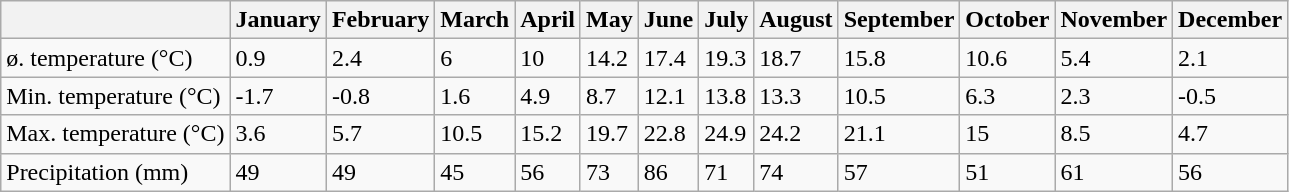<table class="wikitable">
<tr>
<th></th>
<th>January</th>
<th>February</th>
<th>March</th>
<th>April</th>
<th>May</th>
<th>June</th>
<th>July</th>
<th>August</th>
<th>September</th>
<th>October</th>
<th>November</th>
<th>December</th>
</tr>
<tr>
<td>ø. temperature (°C)</td>
<td>0.9</td>
<td>2.4</td>
<td>6</td>
<td>10</td>
<td>14.2</td>
<td>17.4</td>
<td>19.3</td>
<td>18.7</td>
<td>15.8</td>
<td>10.6</td>
<td>5.4</td>
<td>2.1</td>
</tr>
<tr>
<td>Min. temperature (°C)</td>
<td>-1.7</td>
<td>-0.8</td>
<td>1.6</td>
<td>4.9</td>
<td>8.7</td>
<td>12.1</td>
<td>13.8</td>
<td>13.3</td>
<td>10.5</td>
<td>6.3</td>
<td>2.3</td>
<td>-0.5</td>
</tr>
<tr>
<td>Max. temperature (°C)</td>
<td>3.6</td>
<td>5.7</td>
<td>10.5</td>
<td>15.2</td>
<td>19.7</td>
<td>22.8</td>
<td>24.9</td>
<td>24.2</td>
<td>21.1</td>
<td>15</td>
<td>8.5</td>
<td>4.7</td>
</tr>
<tr>
<td>Precipitation (mm)</td>
<td>49</td>
<td>49</td>
<td>45</td>
<td>56</td>
<td>73</td>
<td>86</td>
<td>71</td>
<td>74</td>
<td>57</td>
<td>51</td>
<td>61</td>
<td>56</td>
</tr>
</table>
